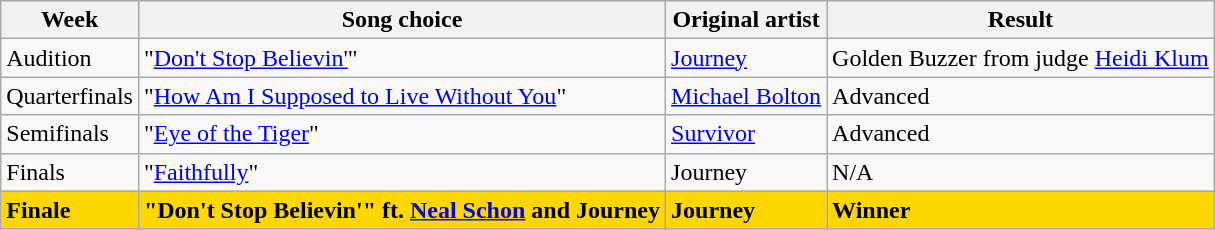<table class="wikitable">
<tr>
<th>Week</th>
<th>Song choice</th>
<th>Original artist</th>
<th>Result</th>
</tr>
<tr>
<td>Audition</td>
<td>"<a href='#'>Don't Stop Believin'</a>"</td>
<td><a href='#'>Journey</a></td>
<td>Golden Buzzer from judge <a href='#'>Heidi Klum</a></td>
</tr>
<tr>
<td>Quarterfinals</td>
<td>"<a href='#'>How Am I Supposed to Live Without You</a>"</td>
<td><a href='#'>Michael Bolton</a></td>
<td>Advanced</td>
</tr>
<tr>
<td>Semifinals</td>
<td>"<a href='#'>Eye of the Tiger</a>"</td>
<td><a href='#'>Survivor</a></td>
<td>Advanced</td>
</tr>
<tr>
<td>Finals</td>
<td>"<a href='#'>Faithfully</a>"</td>
<td>Journey</td>
<td>N/A</td>
</tr>
<tr bgcolor=gold>
<td><strong>Finale</strong></td>
<td><strong>"Don't Stop Believin'" ft. <a href='#'>Neal Schon</a> and Journey</strong></td>
<td><strong>Journey</strong></td>
<td><strong>Winner</strong></td>
</tr>
</table>
